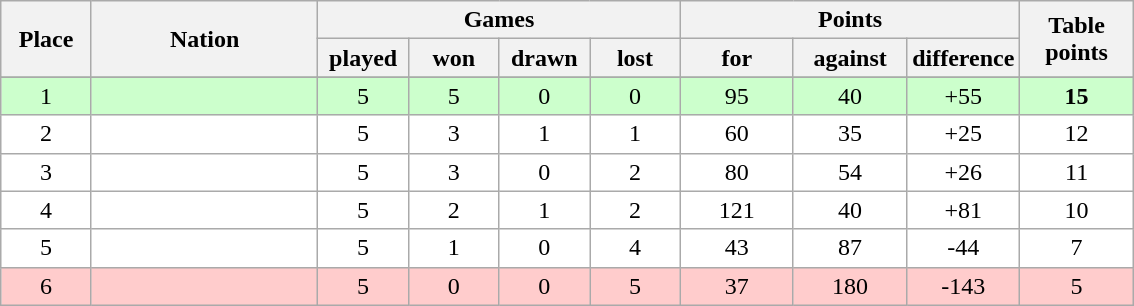<table class="wikitable">
<tr>
<th rowspan=2 width="8%">Place</th>
<th rowspan=2 width="20%">Nation</th>
<th colspan=4 width="32%">Games</th>
<th colspan=3 width="30%">Points</th>
<th rowspan=2 width="10%">Table<br>points</th>
</tr>
<tr>
<th width="8%">played</th>
<th width="8%">won</th>
<th width="8%">drawn</th>
<th width="8%">lost</th>
<th width="10%">for</th>
<th width="10%">against</th>
<th width="10%">difference</th>
</tr>
<tr>
</tr>
<tr bgcolor=#ccffcc align=center>
<td>1</td>
<td align=left><strong></strong></td>
<td>5</td>
<td>5</td>
<td>0</td>
<td>0</td>
<td>95</td>
<td>40</td>
<td>+55</td>
<td><strong>15</strong></td>
</tr>
<tr bgcolor=#ffffff align=center>
<td>2</td>
<td align=left></td>
<td>5</td>
<td>3</td>
<td>1</td>
<td>1</td>
<td>60</td>
<td>35</td>
<td>+25</td>
<td>12</td>
</tr>
<tr bgcolor=#ffffff align=center>
<td>3</td>
<td align=left></td>
<td>5</td>
<td>3</td>
<td>0</td>
<td>2</td>
<td>80</td>
<td>54</td>
<td>+26</td>
<td>11</td>
</tr>
<tr bgcolor=#ffffff align=center>
<td>4</td>
<td align=left></td>
<td>5</td>
<td>2</td>
<td>1</td>
<td>2</td>
<td>121</td>
<td>40</td>
<td>+81</td>
<td>10</td>
</tr>
<tr bgcolor=#ffffff align=center>
<td>5</td>
<td align=left></td>
<td>5</td>
<td>1</td>
<td>0</td>
<td>4</td>
<td>43</td>
<td>87</td>
<td>-44</td>
<td>7</td>
</tr>
<tr bgcolor=#ffcccc align=center>
<td>6</td>
<td align=left></td>
<td>5</td>
<td>0</td>
<td>0</td>
<td>5</td>
<td>37</td>
<td>180</td>
<td>-143</td>
<td>5</td>
</tr>
</table>
